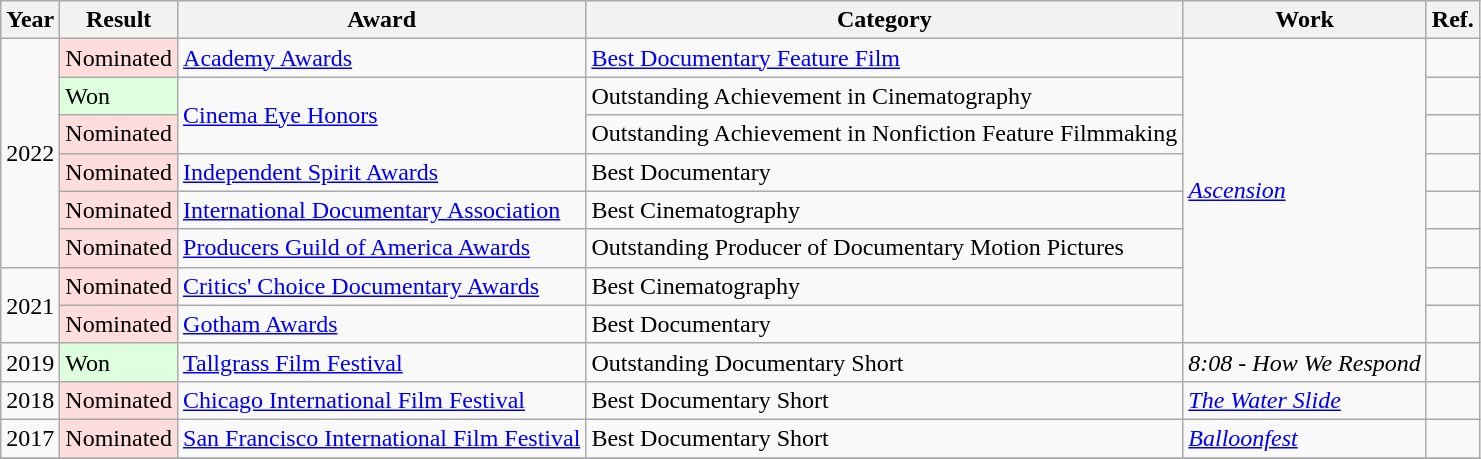<table class="wikitable">
<tr>
<th>Year</th>
<th>Result</th>
<th>Award</th>
<th>Category</th>
<th>Work</th>
<th>Ref.</th>
</tr>
<tr>
<td rowspan="6">2022</td>
<td style="background: #ffdddd">Nominated</td>
<td><a href='#'>Academy Awards</a></td>
<td><a href='#'>Best Documentary Feature Film</a></td>
<td rowspan="8"><em><a href='#'>Ascension</a></em></td>
<td></td>
</tr>
<tr>
<td style="background: #ddffdd">Won</td>
<td rowspan="2"><a href='#'>Cinema Eye Honors</a></td>
<td>Outstanding Achievement in Cinematography</td>
<td></td>
</tr>
<tr>
<td style="background: #ffdddd">Nominated</td>
<td>Outstanding Achievement in Nonfiction Feature Filmmaking</td>
<td></td>
</tr>
<tr>
<td style="background: #ffdddd">Nominated</td>
<td><a href='#'>Independent Spirit Awards</a></td>
<td>Best Documentary</td>
<td></td>
</tr>
<tr>
<td style="background: #ffdddd">Nominated</td>
<td><a href='#'>International Documentary Association</a></td>
<td>Best Cinematography</td>
<td></td>
</tr>
<tr>
<td style="background: #ffdddd">Nominated</td>
<td><a href='#'>Producers Guild of America Awards</a></td>
<td>Outstanding Producer of Documentary Motion Pictures</td>
<td></td>
</tr>
<tr>
<td rowspan="2">2021</td>
<td style="background: #ffdddd">Nominated</td>
<td><a href='#'>Critics' Choice Documentary Awards</a></td>
<td>Best Cinematography</td>
<td></td>
</tr>
<tr>
<td style="background: #ffdddd">Nominated</td>
<td><a href='#'>Gotham Awards</a></td>
<td>Best Documentary</td>
<td></td>
</tr>
<tr>
<td>2019</td>
<td style="background: #ddffdd">Won</td>
<td><a href='#'>Tallgrass Film Festival</a></td>
<td>Outstanding Documentary Short</td>
<td><em>8:08 - How We Respond</em></td>
<td></td>
</tr>
<tr>
<td>2018</td>
<td style="background: #ffdddd">Nominated</td>
<td><a href='#'>Chicago International Film Festival</a></td>
<td>Best Documentary Short</td>
<td><em><a href='#'>The Water Slide</a></em></td>
<td></td>
</tr>
<tr>
<td>2017</td>
<td style="background: #ffdddd">Nominated</td>
<td><a href='#'>San Francisco International Film Festival</a></td>
<td>Best Documentary Short</td>
<td><em><a href='#'>Balloonfest</a></em></td>
<td></td>
</tr>
<tr>
</tr>
</table>
